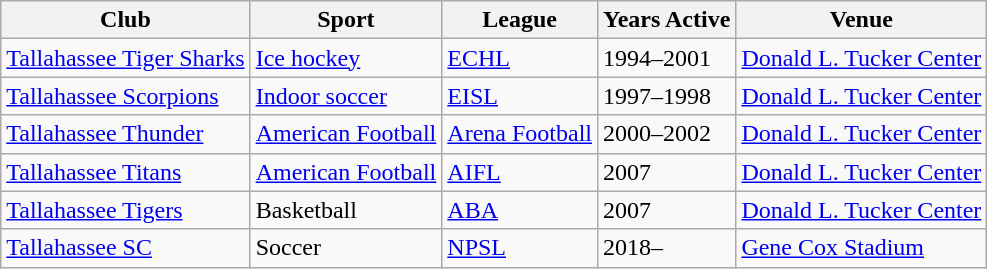<table class="wikitable">
<tr>
<th>Club</th>
<th>Sport</th>
<th>League</th>
<th>Years Active</th>
<th>Venue</th>
</tr>
<tr>
<td><a href='#'>Tallahassee Tiger Sharks</a></td>
<td><a href='#'>Ice hockey</a></td>
<td><a href='#'>ECHL</a></td>
<td>1994–2001</td>
<td><a href='#'>Donald L. Tucker Center</a></td>
</tr>
<tr>
<td><a href='#'>Tallahassee Scorpions</a></td>
<td><a href='#'>Indoor soccer</a></td>
<td><a href='#'>EISL</a></td>
<td>1997–1998</td>
<td><a href='#'>Donald L. Tucker Center</a></td>
</tr>
<tr>
<td><a href='#'>Tallahassee Thunder</a></td>
<td><a href='#'>American Football</a></td>
<td><a href='#'>Arena Football</a></td>
<td>2000–2002</td>
<td><a href='#'>Donald L. Tucker Center</a></td>
</tr>
<tr>
<td><a href='#'>Tallahassee Titans</a></td>
<td><a href='#'>American Football</a></td>
<td><a href='#'>AIFL</a></td>
<td>2007</td>
<td><a href='#'>Donald L. Tucker Center</a></td>
</tr>
<tr>
<td><a href='#'>Tallahassee Tigers</a></td>
<td>Basketball</td>
<td><a href='#'>ABA</a></td>
<td>2007</td>
<td><a href='#'>Donald L. Tucker Center</a></td>
</tr>
<tr>
<td><a href='#'>Tallahassee SC</a></td>
<td>Soccer</td>
<td><a href='#'>NPSL</a></td>
<td>2018–</td>
<td><a href='#'>Gene Cox Stadium</a></td>
</tr>
</table>
